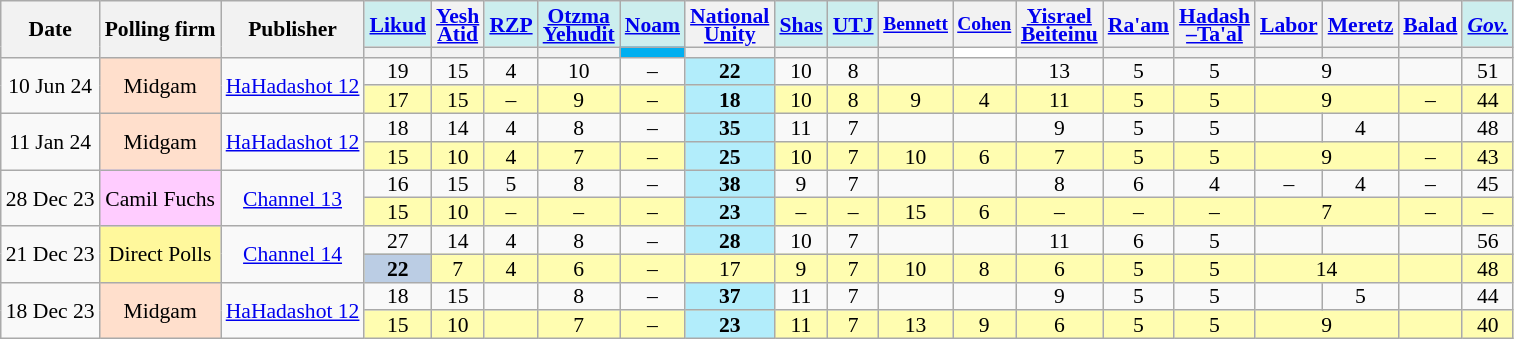<table class="wikitable sortable" style=text-align:center;font-size:90%;line-height:12px>
<tr>
<th rowspan=2>Date</th>
<th rowspan=2>Polling firm</th>
<th rowspan=2>Publisher</th>
<th style=background:#cee><a href='#'>Likud</a></th>
<th><a href='#'>Yesh<br>Atid</a></th>
<th style=background:#cee><a href='#'>RZP</a></th>
<th style=background:#cee><a href='#'>Otzma<br>Yehudit</a></th>
<th style=background:#cee><a href='#'>Noam</a></th>
<th><a href='#'>National<br>Unity</a></th>
<th style=background:#cee><a href='#'>Shas</a></th>
<th style=background:#cee><a href='#'>UTJ</a></th>
<th style=font-size:90%><a href='#'>Bennett</a></th>
<th style=font-size:90%><a href='#'>Cohen</a></th>
<th><a href='#'>Yisrael<br>Beiteinu</a></th>
<th><a href='#'>Ra'am</a></th>
<th><a href='#'>Hadash<br>–Ta'al</a></th>
<th><a href='#'>Labor</a></th>
<th><a href='#'>Meretz</a></th>
<th><a href='#'>Balad</a></th>
<th style=background:#cee><a href='#'><em>Gov.</em></a></th>
</tr>
<tr>
<th style=background:></th>
<th style=background:></th>
<th style=background:></th>
<th style=background:></th>
<th style=background:#01AFF0></th>
<th style=background:></th>
<th style=background:></th>
<th style=background:></th>
<th style=background:></th>
<th style=background:#FFFFFF></th>
<th style=background:></th>
<th style=background:></th>
<th style=background:></th>
<th style=background:></th>
<th style=background:></th>
<th style=background:></th>
<th style=background:></th>
</tr>
<tr>
<td rowspan=2 data-sort-value=2024-06-10>10 Jun 24</td>
<td rowspan=2 style=background:#FFDFCC>Midgam</td>
<td rowspan=2><a href='#'>HaHadashot 12</a></td>
<td>19					</td>
<td>15					</td>
<td>4					</td>
<td>10					</td>
<td>–					</td>
<td style=background:#B2EDFB><strong>22</strong>	</td>
<td>10					</td>
<td>8					</td>
<td>			</td>
<td>			</td>
<td>13					</td>
<td>5					</td>
<td>5					</td>
<td colspan=2>9		</td>
<td>	</td>
<td>51					</td>
</tr>
<tr style=background:#fffdb0>
<td>17					</td>
<td>15					</td>
<td>–					</td>
<td>9					</td>
<td>–					</td>
<td style=background:#B2EDFB><strong>18</strong>	</td>
<td>10					</td>
<td>8					</td>
<td>9					</td>
<td>4					</td>
<td>11					</td>
<td>5					</td>
<td>5					</td>
<td colspan=2>9		</td>
<td>–					</td>
<td>44					</td>
</tr>
<tr>
<td rowspan=2 data-sort-value=2024-01-11>11 Jan 24</td>
<td rowspan=2 style=background:#FFDFCC>Midgam</td>
<td rowspan=2><a href='#'>HaHadashot 12</a></td>
<td>18					</td>
<td>14					</td>
<td>4					</td>
<td>8					</td>
<td>–					</td>
<td style=background:#B2EDFB><strong>35</strong>	</td>
<td>11					</td>
<td>7					</td>
<td>			</td>
<td>			</td>
<td>9					</td>
<td>5					</td>
<td>5					</td>
<td>	</td>
<td>4					</td>
<td>	</td>
<td>48					</td>
</tr>
<tr style=background:#fffdb0>
<td>15					</td>
<td>10					</td>
<td>4					</td>
<td>7					</td>
<td>–					</td>
<td style=background:#B2EDFB><strong>25</strong>	</td>
<td>10					</td>
<td>7					</td>
<td>10					</td>
<td>6					</td>
<td>7					</td>
<td>5					</td>
<td>5					</td>
<td colspan=2>9		</td>
<td>–					</td>
<td>43					</td>
</tr>
<tr>
<td rowspan=2 data-sort-value=2023-12-28>28 Dec 23</td>
<td rowspan=2 style=background:#FFCCFF>Camil Fuchs</td>
<td rowspan=2><a href='#'>Channel 13</a></td>
<td>16					</td>
<td>15					</td>
<td>5					</td>
<td>8					</td>
<td>–					</td>
<td style=background:#B2EDFB><strong>38</strong>	</td>
<td>9					</td>
<td>7					</td>
<td>			</td>
<td>			</td>
<td>8					</td>
<td>6					</td>
<td>4					</td>
<td>–					</td>
<td>4					</td>
<td>–					</td>
<td>45					</td>
</tr>
<tr style=background:#fffdb0>
<td>15					</td>
<td>10					</td>
<td>–					</td>
<td>–					</td>
<td>–					</td>
<td style=background:#B2EDFB><strong>23</strong>	</td>
<td>–					</td>
<td>–					</td>
<td>15					</td>
<td>6					</td>
<td>–					</td>
<td>–					</td>
<td>–					</td>
<td colspan=2>7		</td>
<td>–					</td>
<td>–					</td>
</tr>
<tr>
<td rowspan=2 data-sort-value=2023-12-21>21 Dec 23</td>
<td rowspan=2 style=background:#fff89c>Direct Polls</td>
<td rowspan=2><a href='#'>Channel 14</a></td>
<td>27					</td>
<td>14					</td>
<td>4					</td>
<td>8					</td>
<td>–					</td>
<td style=background:#B2EDFB><strong>28</strong>	</td>
<td>10					</td>
<td>7					</td>
<td>			</td>
<td>			</td>
<td>11					</td>
<td>6					</td>
<td>5					</td>
<td>	</td>
<td>	</td>
<td>	</td>
<td>56					</td>
</tr>
<tr style=background:#fffdb0>
<td style=background:#BBCDE4><strong>22</strong>	</td>
<td>7					</td>
<td>4					</td>
<td>6					</td>
<td>–					</td>
<td>17					</td>
<td>9					</td>
<td>7					</td>
<td>10					</td>
<td>8					</td>
<td>6					</td>
<td>5					</td>
<td>5					</td>
<td colspan=2>14		</td>
<td>	</td>
<td>48					</td>
</tr>
<tr>
<td rowspan=2 data-sort-value=2023-12-18>18 Dec 23</td>
<td rowspan=2 style=background:#FFDFCC>Midgam</td>
<td rowspan=2><a href='#'>HaHadashot 12</a></td>
<td>18					</td>
<td>15					</td>
<td>	</td>
<td>8					</td>
<td>–					</td>
<td style=background:#B2EDFB><strong>37</strong>	</td>
<td>11					</td>
<td>7					</td>
<td>			</td>
<td>			</td>
<td>9					</td>
<td>5					</td>
<td>5					</td>
<td>	</td>
<td>5					</td>
<td>	</td>
<td>44					</td>
</tr>
<tr style=background:#fffdb0>
<td>15					</td>
<td>10					</td>
<td>	</td>
<td>7					</td>
<td>–					</td>
<td style=background:#B2EDFB><strong>23</strong>	</td>
<td>11					</td>
<td>7					</td>
<td>13					</td>
<td>9					</td>
<td>6					</td>
<td>5					</td>
<td>5					</td>
<td colspan=2>9		</td>
<td>	</td>
<td>40					</td>
</tr>
</table>
